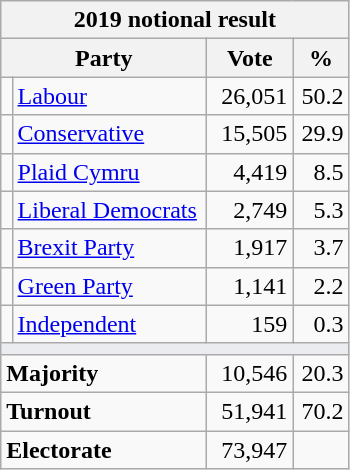<table class="wikitable">
<tr>
<th colspan="4">2019 notional result  </th>
</tr>
<tr>
<th colspan="2" bgcolor="#DDDDFF" width="130px">Party</th>
<th bgcolor="#DDDDFF" width="50px">Vote</th>
<th bgcolor="#DDDDFF" width="30px">%</th>
</tr>
<tr>
<td></td>
<td><a href='#'>Labour</a></td>
<td align="right">26,051</td>
<td align="right">50.2</td>
</tr>
<tr>
<td></td>
<td><a href='#'>Conservative</a></td>
<td align="right">15,505</td>
<td align="right">29.9</td>
</tr>
<tr>
<td></td>
<td><a href='#'>Plaid Cymru</a></td>
<td align="right">4,419</td>
<td align="right">8.5</td>
</tr>
<tr>
<td></td>
<td><a href='#'>Liberal Democrats</a></td>
<td align="right">2,749</td>
<td align="right">5.3</td>
</tr>
<tr>
<td></td>
<td><a href='#'>Brexit Party</a></td>
<td align="right">1,917</td>
<td align="right">3.7</td>
</tr>
<tr>
<td></td>
<td><a href='#'>Green Party</a></td>
<td align="right">1,141</td>
<td align="right">2.2</td>
</tr>
<tr>
<td></td>
<td><a href='#'>Independent</a></td>
<td align="right">159</td>
<td align="right">0.3</td>
</tr>
<tr>
<td colspan="4" bgcolor="#EAECF0"></td>
</tr>
<tr>
<td colspan="2"><strong>Majority</strong></td>
<td align="right">10,546</td>
<td align="right">20.3</td>
</tr>
<tr>
<td colspan="2"><strong>Turnout</strong></td>
<td align="right">51,941</td>
<td align="right">70.2</td>
</tr>
<tr>
<td colspan="2"><strong>Electorate</strong></td>
<td align="right">73,947</td>
</tr>
</table>
